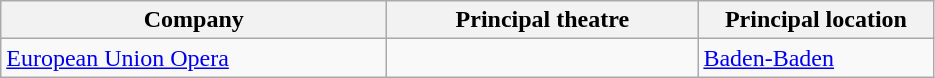<table class="wikitable">
<tr>
<th width=250>Company</th>
<th width=200>Principal theatre</th>
<th width=150>Principal location</th>
</tr>
<tr>
<td><a href='#'>European Union Opera</a></td>
<td></td>
<td><a href='#'>Baden-Baden</a></td>
</tr>
</table>
